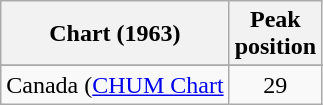<table class="wikitable sortable">
<tr>
<th align="left">Chart (1963)</th>
<th style="text-align:center;">Peak<br>position</th>
</tr>
<tr>
</tr>
<tr>
</tr>
<tr>
<td align="left">Canada (<a href='#'>CHUM Chart</a></td>
<td align="center">29</td>
</tr>
</table>
